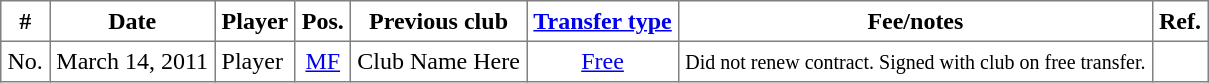<table class="toccolours" border="1" cellpadding="4" cellspacing="0" style="text-align:center; border-collapse: collapse; margin:0;">
<tr>
<th width=20>#</th>
<th>Date</th>
<th>Player</th>
<th width=25>Pos.</th>
<th>Previous club</th>
<th><a href='#'>Transfer type</a></th>
<th>Fee/notes</th>
<th width=20>Ref.</th>
</tr>
<tr>
<td>No.</td>
<td>March 14, 2011</td>
<td align=left> Player</td>
<td><a href='#'>MF</a></td>
<td align=left> Club Name Here</td>
<td><a href='#'>Free</a></td>
<td><small>Did not renew contract. Signed with club on free transfer.</small></td>
<td></td>
</tr>
</table>
